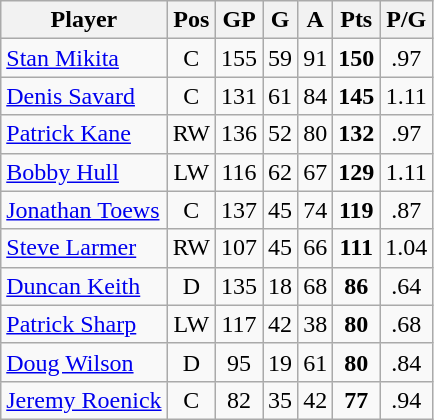<table class="wikitable" style="text-align:center">
<tr>
<th>Player</th>
<th>Pos</th>
<th>GP</th>
<th>G</th>
<th>A</th>
<th>Pts</th>
<th>P/G</th>
</tr>
<tr>
<td style="text-align:left;"><a href='#'>Stan Mikita</a></td>
<td>C</td>
<td>155</td>
<td>59</td>
<td>91</td>
<td><strong>150</strong></td>
<td>.97</td>
</tr>
<tr>
<td style="text-align:left;"><a href='#'>Denis Savard</a></td>
<td>C</td>
<td>131</td>
<td>61</td>
<td>84</td>
<td><strong>145</strong></td>
<td>1.11</td>
</tr>
<tr>
<td style="text-align:left;"><a href='#'>Patrick Kane</a></td>
<td>RW</td>
<td>136</td>
<td>52</td>
<td>80</td>
<td><strong>132</strong></td>
<td>.97</td>
</tr>
<tr>
<td style="text-align:left;"><a href='#'>Bobby Hull</a></td>
<td>LW</td>
<td>116</td>
<td>62</td>
<td>67</td>
<td><strong>129</strong></td>
<td>1.11</td>
</tr>
<tr>
<td style="text-align:left;"><a href='#'>Jonathan Toews</a></td>
<td>C</td>
<td>137</td>
<td>45</td>
<td>74</td>
<td><strong>119</strong></td>
<td>.87</td>
</tr>
<tr>
<td style="text-align:left;"><a href='#'>Steve Larmer</a></td>
<td>RW</td>
<td>107</td>
<td>45</td>
<td>66</td>
<td><strong>111</strong></td>
<td>1.04</td>
</tr>
<tr>
<td style="text-align:left;"><a href='#'>Duncan Keith</a></td>
<td>D</td>
<td>135</td>
<td>18</td>
<td>68</td>
<td><strong>86</strong></td>
<td>.64</td>
</tr>
<tr>
<td style="text-align:left;"><a href='#'>Patrick Sharp</a></td>
<td>LW</td>
<td>117</td>
<td>42</td>
<td>38</td>
<td><strong>80</strong></td>
<td>.68</td>
</tr>
<tr>
<td style="text-align:left;"><a href='#'>Doug Wilson</a></td>
<td>D</td>
<td>95</td>
<td>19</td>
<td>61</td>
<td><strong>80</strong></td>
<td>.84</td>
</tr>
<tr>
<td style="text-align:left;"><a href='#'>Jeremy Roenick</a></td>
<td>C</td>
<td>82</td>
<td>35</td>
<td>42</td>
<td><strong>77</strong></td>
<td>.94</td>
</tr>
</table>
